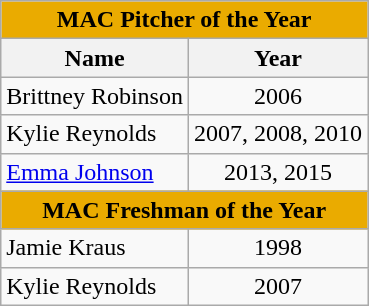<table class="wikitable">
<tr>
<th colspan=2 style="background:#eaab00;">MAC Pitcher of the Year</th>
</tr>
<tr>
<th>Name</th>
<th>Year</th>
</tr>
<tr>
<td>Brittney Robinson</td>
<td align=center>2006</td>
</tr>
<tr>
<td>Kylie Reynolds</td>
<td align=center>2007, 2008, 2010</td>
</tr>
<tr>
<td><a href='#'>Emma Johnson</a></td>
<td align=center>2013, 2015</td>
</tr>
<tr>
<th colspan=2 style="background:#eaab00;">MAC Freshman of the Year</th>
</tr>
<tr>
<td>Jamie Kraus</td>
<td align=center>1998</td>
</tr>
<tr>
<td>Kylie Reynolds</td>
<td align=center>2007</td>
</tr>
</table>
